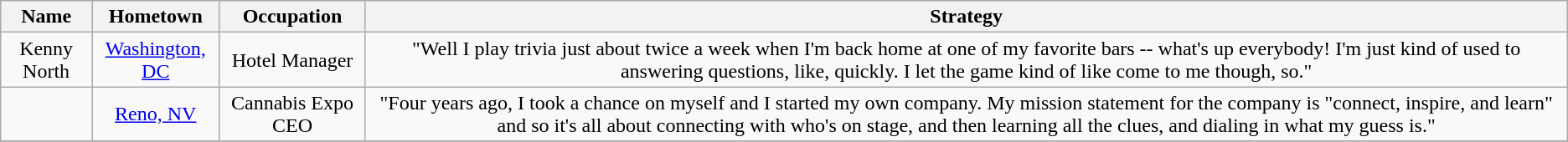<table class="wikitable" style="text-align:center;">
<tr>
<th>Name<br></th>
<th>Hometown<br></th>
<th>Occupation<br></th>
<th>Strategy<br></th>
</tr>
<tr>
<td>Kenny North<br></td>
<td><a href='#'>Washington, DC</a></td>
<td>Hotel Manager</td>
<td>"Well I play trivia just about twice a week when I'm back home at one of my favorite bars -- what's up everybody! I'm just kind of used to answering questions, like, quickly. I let the game kind of like come to me though, so."</td>
</tr>
<tr>
<td></td>
<td><a href='#'>Reno, NV</a></td>
<td>Cannabis Expo CEO</td>
<td>"Four years ago, I took a chance on myself and I started my own company. My mission statement for the company is "connect, inspire, and learn" and so it's all about connecting with who's on stage, and then learning all the clues, and dialing in what my guess is."</td>
</tr>
<tr>
</tr>
</table>
